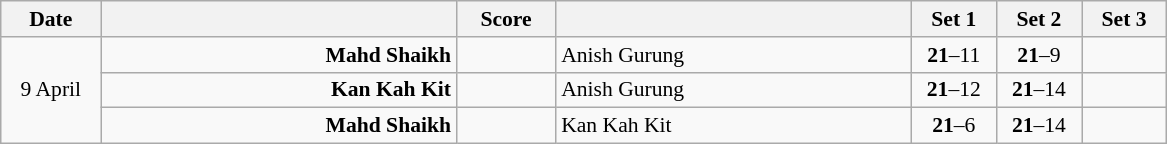<table class="wikitable" style="text-align: center; font-size:90%">
<tr>
<th width="60">Date</th>
<th align="right" width="230"></th>
<th width="60">Score</th>
<th align="left" width="230"></th>
<th width="50">Set 1</th>
<th width="50">Set 2</th>
<th width="50">Set 3</th>
</tr>
<tr>
<td rowspan="3">9 April</td>
<td align="right"><strong>Mahd Shaikh </strong></td>
<td></td>
<td align="left"> Anish Gurung</td>
<td><strong>21</strong>–11</td>
<td><strong>21</strong>–9</td>
<td></td>
</tr>
<tr>
<td align="right"><strong>Kan Kah Kit </strong></td>
<td></td>
<td align="left"> Anish Gurung</td>
<td><strong>21</strong>–12</td>
<td><strong>21</strong>–14</td>
<td></td>
</tr>
<tr>
<td align="right"><strong>Mahd Shaikh </strong></td>
<td></td>
<td align="left"> Kan Kah Kit</td>
<td><strong>21</strong>–6</td>
<td><strong>21</strong>–14</td>
<td></td>
</tr>
</table>
